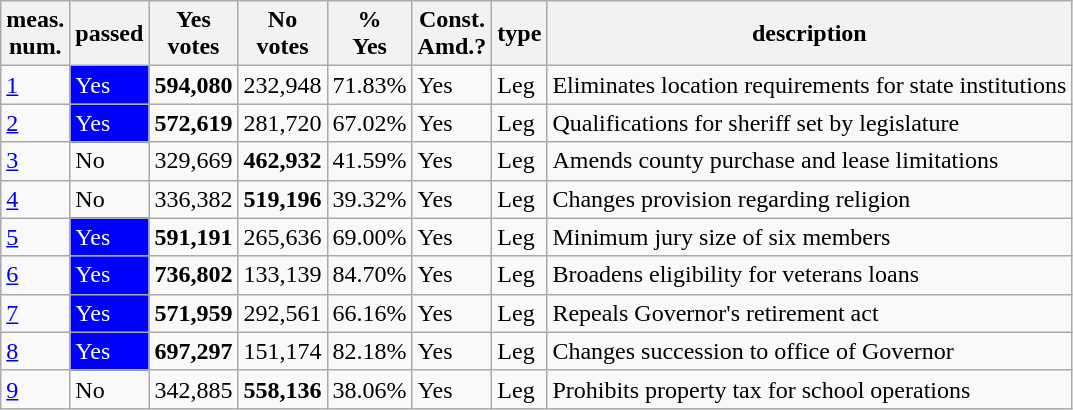<table class="wikitable sortable">
<tr>
<th>meas.<br>num.</th>
<th>passed</th>
<th>Yes<br>votes</th>
<th>No<br>votes</th>
<th>%<br>Yes</th>
<th>Const.<br>Amd.?</th>
<th>type</th>
<th>description</th>
</tr>
<tr>
<td><a href='#'>1</a></td>
<td style="background:blue;color:white">Yes</td>
<td><strong>594,080</strong></td>
<td>232,948</td>
<td>71.83%</td>
<td>Yes</td>
<td>Leg</td>
<td>Eliminates location requirements for state institutions</td>
</tr>
<tr>
<td><a href='#'>2</a></td>
<td style="background:blue;color:white">Yes</td>
<td><strong>572,619</strong></td>
<td>281,720</td>
<td>67.02%</td>
<td>Yes</td>
<td>Leg</td>
<td>Qualifications for sheriff set by legislature</td>
</tr>
<tr>
<td><a href='#'>3</a></td>
<td>No</td>
<td>329,669</td>
<td><strong>462,932</strong></td>
<td>41.59%</td>
<td>Yes</td>
<td>Leg</td>
<td>Amends county purchase and lease limitations</td>
</tr>
<tr>
<td><a href='#'>4</a></td>
<td>No</td>
<td>336,382</td>
<td><strong>519,196</strong></td>
<td>39.32%</td>
<td>Yes</td>
<td>Leg</td>
<td>Changes provision regarding religion</td>
</tr>
<tr>
<td><a href='#'>5</a></td>
<td style="background:blue;color:white">Yes</td>
<td><strong>591,191</strong></td>
<td>265,636</td>
<td>69.00%</td>
<td>Yes</td>
<td>Leg</td>
<td>Minimum jury size of six members</td>
</tr>
<tr>
<td><a href='#'>6</a></td>
<td style="background:blue;color:white">Yes</td>
<td><strong>736,802</strong></td>
<td>133,139</td>
<td>84.70%</td>
<td>Yes</td>
<td>Leg</td>
<td>Broadens eligibility for veterans loans</td>
</tr>
<tr>
<td><a href='#'>7</a></td>
<td style="background:blue;color:white">Yes</td>
<td><strong>571,959</strong></td>
<td>292,561</td>
<td>66.16%</td>
<td>Yes</td>
<td>Leg</td>
<td>Repeals Governor's retirement act</td>
</tr>
<tr>
<td><a href='#'>8</a></td>
<td style="background:blue;color:white">Yes</td>
<td><strong>697,297</strong></td>
<td>151,174</td>
<td>82.18%</td>
<td>Yes</td>
<td>Leg</td>
<td>Changes succession to office of Governor</td>
</tr>
<tr>
<td><a href='#'>9</a></td>
<td>No</td>
<td>342,885</td>
<td><strong>558,136</strong></td>
<td>38.06%</td>
<td>Yes</td>
<td>Leg</td>
<td>Prohibits property tax for school operations</td>
</tr>
</table>
